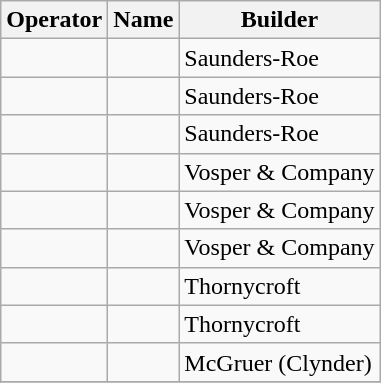<table class="wikitable">
<tr>
<th>Operator</th>
<th>Name</th>
<th>Builder</th>
</tr>
<tr>
<td></td>
<td></td>
<td>Saunders-Roe</td>
</tr>
<tr>
<td></td>
<td></td>
<td>Saunders-Roe</td>
</tr>
<tr>
<td></td>
<td></td>
<td>Saunders-Roe</td>
</tr>
<tr>
<td></td>
<td></td>
<td>Vosper & Company</td>
</tr>
<tr>
<td></td>
<td></td>
<td>Vosper & Company</td>
</tr>
<tr>
<td></td>
<td></td>
<td>Vosper & Company</td>
</tr>
<tr>
<td></td>
<td></td>
<td>Thornycroft</td>
</tr>
<tr>
<td></td>
<td></td>
<td>Thornycroft</td>
</tr>
<tr>
<td></td>
<td></td>
<td>McGruer (Clynder)</td>
</tr>
<tr>
</tr>
</table>
